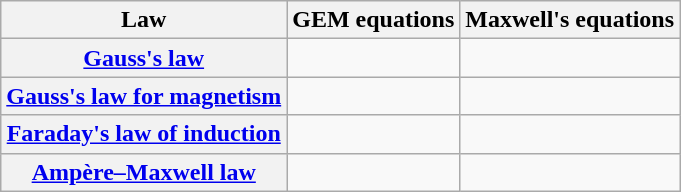<table class="wikitable plainrowheaders">
<tr>
<th scope="col">Law</th>
<th scope="col">GEM equations</th>
<th scope="col">Maxwell's equations</th>
</tr>
<tr>
<th scope="row"><a href='#'>Gauss's law</a></th>
<td></td>
<td></td>
</tr>
<tr>
<th scope="row"><a href='#'>Gauss's law for magnetism</a></th>
<td></td>
<td></td>
</tr>
<tr>
<th scope="row"><a href='#'>Faraday's law of induction</a></th>
<td></td>
<td></td>
</tr>
<tr>
<th scope="row"><a href='#'>Ampère–Maxwell law</a></th>
<td></td>
<td></td>
</tr>
</table>
